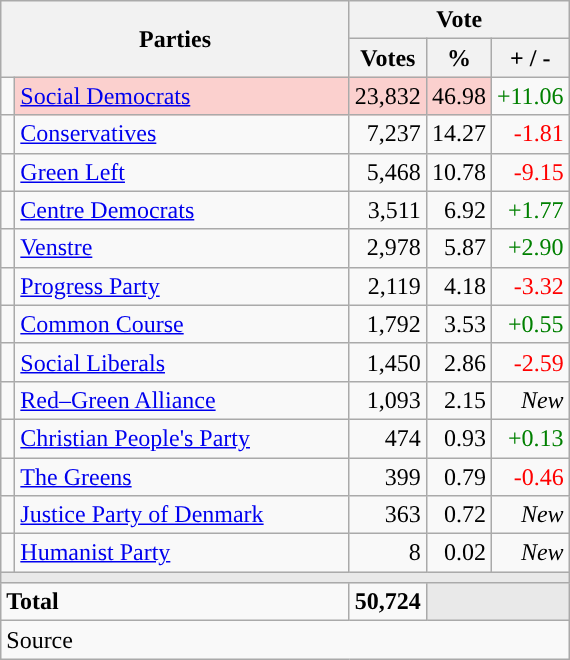<table class="wikitable" style="text-align:right;">
<tr>
<th style="text-align:centre;" rowspan="2" colspan="2" width="225">Parties</th>
<th colspan="3">Vote</th>
</tr>
<tr>
<th width="15">Votes</th>
<th width="15">%</th>
<th width="15">+ / -</th>
</tr>
<tr>
<td width="2" style="color:inherit;background:"></td>
<td bgcolor=#fbd0ce  align="left"><a href='#'>Social Democrats</a></td>
<td bgcolor=#fbd0ce>23,832</td>
<td bgcolor=#fbd0ce>46.98</td>
<td style=color:green;>+11.06</td>
</tr>
<tr>
<td width="2" style="color:inherit;background:"></td>
<td align="left"><a href='#'>Conservatives</a></td>
<td>7,237</td>
<td>14.27</td>
<td style=color:red;>-1.81</td>
</tr>
<tr>
<td width="2" style="color:inherit;background:"></td>
<td align="left"><a href='#'>Green Left</a></td>
<td>5,468</td>
<td>10.78</td>
<td style=color:red;>-9.15</td>
</tr>
<tr>
<td width="2" style="color:inherit;background:"></td>
<td align="left"><a href='#'>Centre Democrats</a></td>
<td>3,511</td>
<td>6.92</td>
<td style=color:green;>+1.77</td>
</tr>
<tr>
<td width="2" style="color:inherit;background:"></td>
<td align="left"><a href='#'>Venstre</a></td>
<td>2,978</td>
<td>5.87</td>
<td style=color:green;>+2.90</td>
</tr>
<tr>
<td width="2" style="color:inherit;background:"></td>
<td align="left"><a href='#'>Progress Party</a></td>
<td>2,119</td>
<td>4.18</td>
<td style=color:red;>-3.32</td>
</tr>
<tr>
<td width="2" style="color:inherit;background:"></td>
<td align="left"><a href='#'>Common Course</a></td>
<td>1,792</td>
<td>3.53</td>
<td style=color:green;>+0.55</td>
</tr>
<tr>
<td width="2" style="color:inherit;background:"></td>
<td align="left"><a href='#'>Social Liberals</a></td>
<td>1,450</td>
<td>2.86</td>
<td style=color:red;>-2.59</td>
</tr>
<tr>
<td width="2" style="color:inherit;background:"></td>
<td align="left"><a href='#'>Red–Green Alliance</a></td>
<td>1,093</td>
<td>2.15</td>
<td><em>New</em></td>
</tr>
<tr>
<td width="2" style="color:inherit;background:"></td>
<td align="left"><a href='#'>Christian People's Party</a></td>
<td>474</td>
<td>0.93</td>
<td style=color:green;>+0.13</td>
</tr>
<tr>
<td width="2" style="color:inherit;background:"></td>
<td align="left"><a href='#'>The Greens</a></td>
<td>399</td>
<td>0.79</td>
<td style=color:red;>-0.46</td>
</tr>
<tr>
<td width="2" style="color:inherit;background:"></td>
<td align="left"><a href='#'>Justice Party of Denmark</a></td>
<td>363</td>
<td>0.72</td>
<td><em>New</em></td>
</tr>
<tr>
<td width="2" style="color:inherit;background:"></td>
<td align="left"><a href='#'>Humanist Party</a></td>
<td>8</td>
<td>0.02</td>
<td><em>New</em></td>
</tr>
<tr>
<td colspan="7" bgcolor="#E9E9E9"></td>
</tr>
<tr>
<td align="left" colspan="2"><strong>Total</strong></td>
<td><strong>50,724</strong></td>
<td bgcolor="#E9E9E9" colspan="2"></td>
</tr>
<tr>
<td align="left" colspan="6">Source</td>
</tr>
</table>
